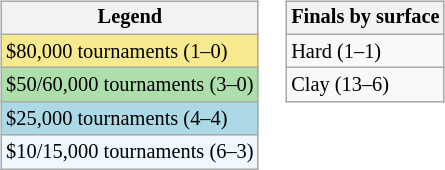<table>
<tr valign=top>
<td><br><table class=wikitable style=font-size:85%>
<tr>
<th>Legend</th>
</tr>
<tr style="background:#f7e98e">
<td>$80,000 tournaments (1–0)</td>
</tr>
<tr style="background:#addfad">
<td>$50/60,000 tournaments (3–0)</td>
</tr>
<tr style="background:lightblue">
<td>$25,000 tournaments (4–4)</td>
</tr>
<tr style="background:#f0f8ff">
<td>$10/15,000 tournaments (6–3)</td>
</tr>
</table>
</td>
<td><br><table class=wikitable style=font-size:85%>
<tr>
<th>Finals by surface</th>
</tr>
<tr>
<td>Hard (1–1)</td>
</tr>
<tr>
<td>Clay (13–6)</td>
</tr>
</table>
</td>
</tr>
</table>
